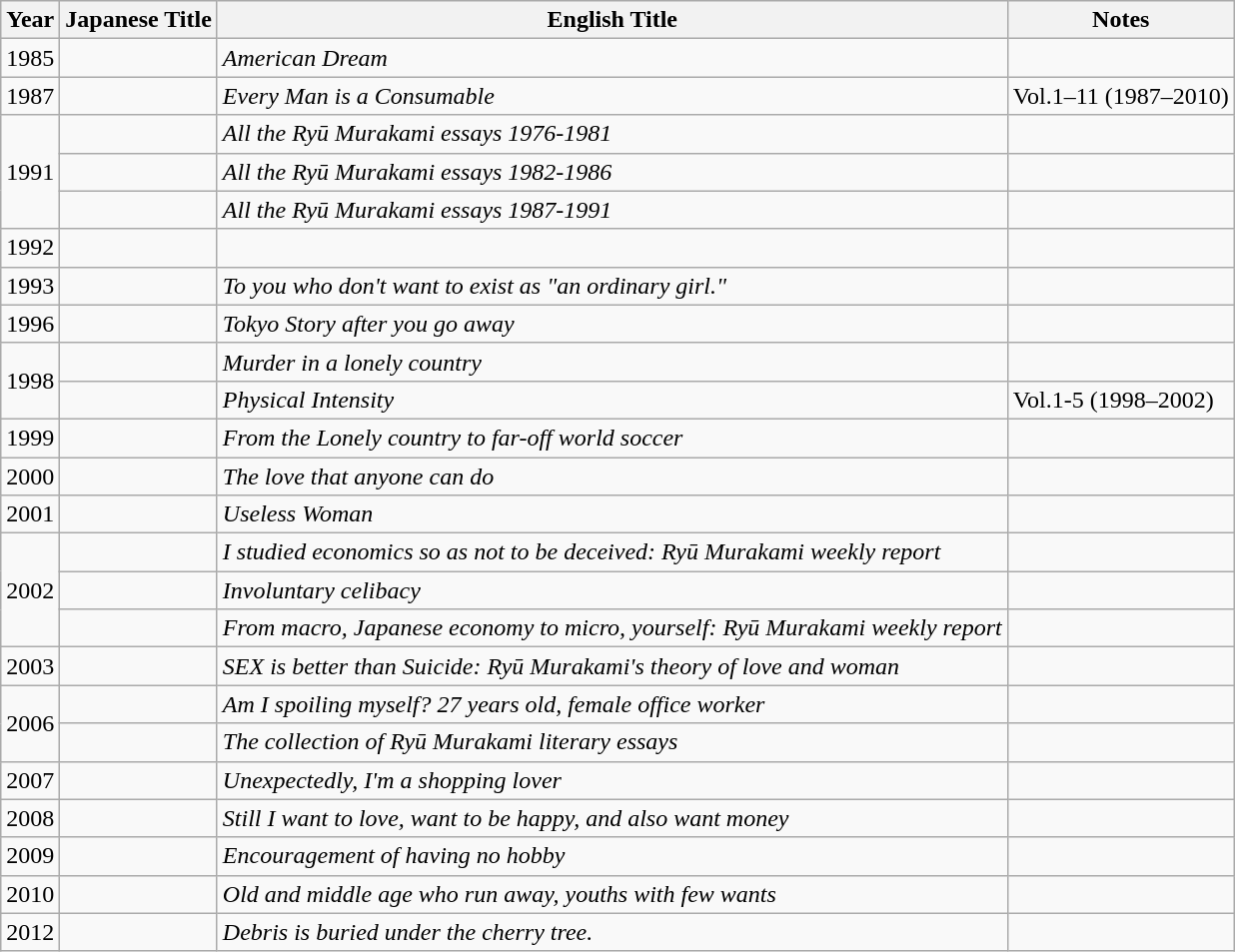<table class="wikitable">
<tr>
<th>Year</th>
<th>Japanese Title</th>
<th>English Title</th>
<th>Notes</th>
</tr>
<tr>
<td>1985</td>
<td></td>
<td><em>American Dream</em></td>
<td></td>
</tr>
<tr>
<td>1987</td>
<td></td>
<td><em>Every Man is a Consumable</em></td>
<td>Vol.1–11 (1987–2010)</td>
</tr>
<tr>
<td rowspan=3>1991</td>
<td></td>
<td><em>All the Ryū Murakami essays 1976-1981</em></td>
<td></td>
</tr>
<tr>
<td></td>
<td><em>All the Ryū Murakami essays 1982-1986</em></td>
<td></td>
</tr>
<tr>
<td></td>
<td><em>All the Ryū Murakami essays 1987-1991</em></td>
<td></td>
</tr>
<tr>
<td>1992</td>
<td></td>
<td></td>
<td></td>
</tr>
<tr>
<td>1993</td>
<td></td>
<td><em>To you who don't want to exist as "an ordinary girl."</em></td>
<td></td>
</tr>
<tr>
<td>1996</td>
<td></td>
<td><em>Tokyo Story after you go away</em></td>
<td></td>
</tr>
<tr>
<td rowspan=2>1998</td>
<td></td>
<td><em>Murder in a lonely country</em></td>
<td></td>
</tr>
<tr>
<td></td>
<td><em>Physical Intensity</em></td>
<td>Vol.1-5 (1998–2002)</td>
</tr>
<tr>
<td>1999</td>
<td></td>
<td><em>From the Lonely country to far-off world soccer</em></td>
<td></td>
</tr>
<tr>
<td>2000</td>
<td></td>
<td><em>The love that anyone can do</em></td>
<td></td>
</tr>
<tr>
<td>2001</td>
<td></td>
<td><em>Useless Woman</em></td>
<td></td>
</tr>
<tr>
<td rowspan=3>2002</td>
<td></td>
<td><em>I studied economics so as not to be deceived: Ryū Murakami weekly report</em></td>
<td></td>
</tr>
<tr>
<td></td>
<td><em>Involuntary celibacy</em></td>
<td></td>
</tr>
<tr>
<td></td>
<td><em>From macro, Japanese economy to micro, yourself: Ryū Murakami weekly report</em></td>
<td></td>
</tr>
<tr>
<td>2003</td>
<td></td>
<td><em>SEX is better than Suicide: Ryū Murakami's theory of love and woman</em></td>
<td></td>
</tr>
<tr>
<td rowspan=2>2006</td>
<td></td>
<td><em>Am I spoiling myself? 27 years old, female office worker</em></td>
<td></td>
</tr>
<tr>
<td></td>
<td><em>The collection of Ryū Murakami literary essays</em></td>
<td></td>
</tr>
<tr>
<td>2007</td>
<td></td>
<td><em>Unexpectedly, I'm a shopping lover</em></td>
<td></td>
</tr>
<tr>
<td>2008</td>
<td></td>
<td><em>Still I want to love, want to be happy, and also want money</em></td>
<td></td>
</tr>
<tr>
<td>2009</td>
<td></td>
<td><em>Encouragement of having no hobby</em></td>
<td></td>
</tr>
<tr>
<td>2010</td>
<td></td>
<td><em>Old and middle age who run away, youths with few wants</em></td>
<td></td>
</tr>
<tr>
<td>2012</td>
<td></td>
<td><em>Debris is buried under the cherry tree.</em></td>
<td></td>
</tr>
</table>
